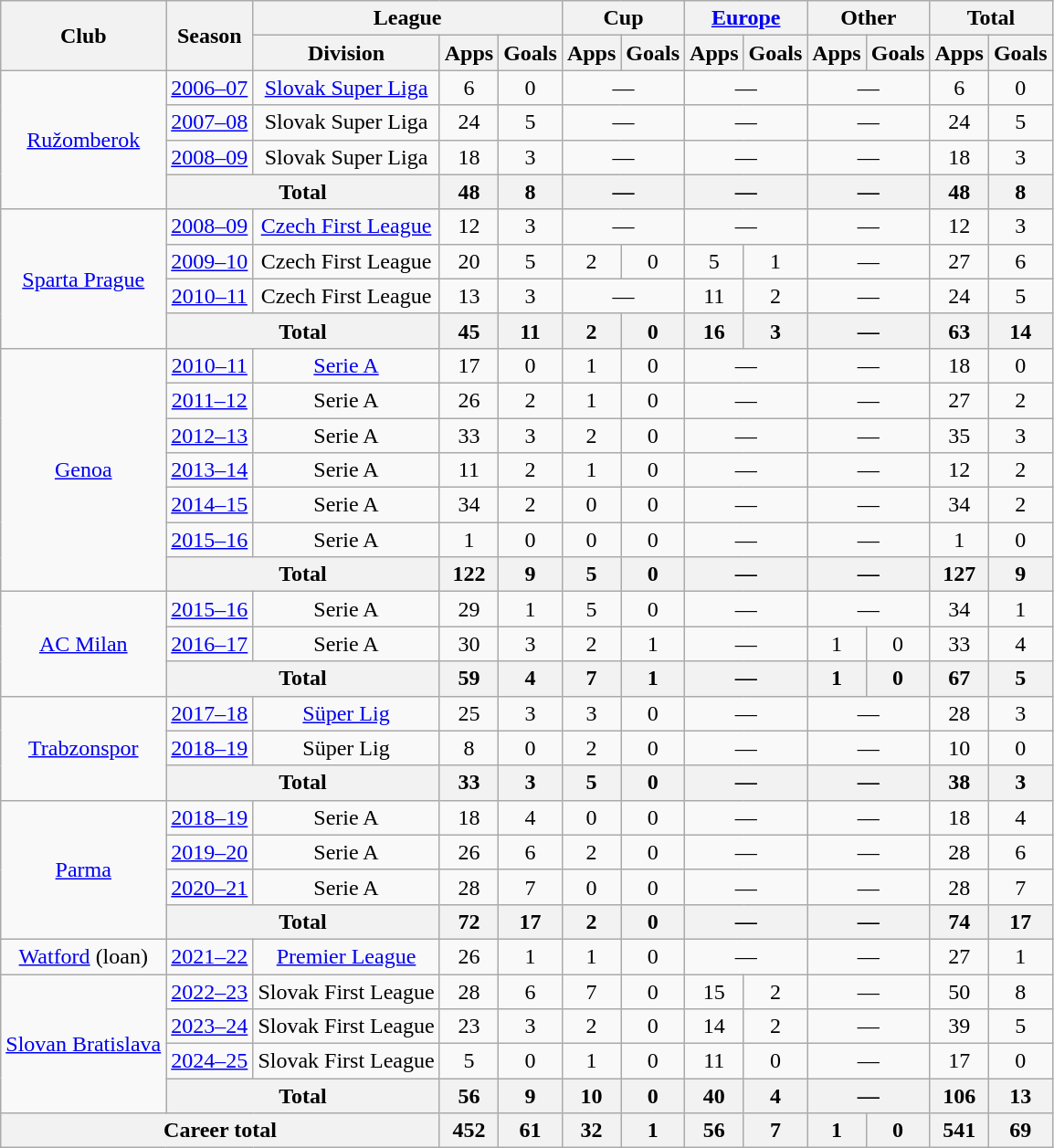<table class="wikitable" style="text-align:center">
<tr>
<th rowspan="2">Club</th>
<th rowspan="2">Season</th>
<th colspan="3">League</th>
<th colspan="2">Cup</th>
<th colspan="2"><a href='#'>Europe</a></th>
<th colspan="2">Other</th>
<th colspan="2">Total</th>
</tr>
<tr>
<th>Division</th>
<th>Apps</th>
<th>Goals</th>
<th>Apps</th>
<th>Goals</th>
<th>Apps</th>
<th>Goals</th>
<th>Apps</th>
<th>Goals</th>
<th>Apps</th>
<th>Goals</th>
</tr>
<tr>
<td rowspan="4"><a href='#'>Ružomberok</a></td>
<td><a href='#'>2006–07</a></td>
<td><a href='#'>Slovak Super Liga</a></td>
<td>6</td>
<td>0</td>
<td colspan="2">—</td>
<td colspan="2">—</td>
<td colspan="2">—</td>
<td>6</td>
<td>0</td>
</tr>
<tr>
<td><a href='#'>2007–08</a></td>
<td>Slovak Super Liga</td>
<td>24</td>
<td>5</td>
<td colspan="2">—</td>
<td colspan="2">—</td>
<td colspan="2">—</td>
<td>24</td>
<td>5</td>
</tr>
<tr>
<td><a href='#'>2008–09</a></td>
<td>Slovak Super Liga</td>
<td>18</td>
<td>3</td>
<td colspan="2">—</td>
<td colspan="2">—</td>
<td colspan="2">—</td>
<td>18</td>
<td>3</td>
</tr>
<tr>
<th colspan="2">Total</th>
<th>48</th>
<th>8</th>
<th colspan="2">—</th>
<th colspan="2">—</th>
<th colspan="2">—</th>
<th>48</th>
<th>8</th>
</tr>
<tr>
<td rowspan="4"><a href='#'>Sparta Prague</a></td>
<td><a href='#'>2008–09</a></td>
<td><a href='#'>Czech First League</a></td>
<td>12</td>
<td>3</td>
<td colspan="2">—</td>
<td colspan="2">—</td>
<td colspan="2">—</td>
<td>12</td>
<td>3</td>
</tr>
<tr>
<td><a href='#'>2009–10</a></td>
<td>Czech First League</td>
<td>20</td>
<td>5</td>
<td>2</td>
<td>0</td>
<td>5</td>
<td>1</td>
<td colspan="2">—</td>
<td>27</td>
<td>6</td>
</tr>
<tr>
<td><a href='#'>2010–11</a></td>
<td>Czech First League</td>
<td>13</td>
<td>3</td>
<td colspan="2">—</td>
<td>11</td>
<td>2</td>
<td colspan="2">—</td>
<td>24</td>
<td>5</td>
</tr>
<tr>
<th colspan="2">Total</th>
<th>45</th>
<th>11</th>
<th>2</th>
<th>0</th>
<th>16</th>
<th>3</th>
<th colspan="2">—</th>
<th>63</th>
<th>14</th>
</tr>
<tr>
<td rowspan="7"><a href='#'>Genoa</a></td>
<td><a href='#'>2010–11</a></td>
<td><a href='#'>Serie A</a></td>
<td>17</td>
<td>0</td>
<td>1</td>
<td>0</td>
<td colspan="2">—</td>
<td colspan="2">—</td>
<td>18</td>
<td>0</td>
</tr>
<tr>
<td><a href='#'>2011–12</a></td>
<td>Serie A</td>
<td>26</td>
<td>2</td>
<td>1</td>
<td>0</td>
<td colspan="2">—</td>
<td colspan="2">—</td>
<td>27</td>
<td>2</td>
</tr>
<tr>
<td><a href='#'>2012–13</a></td>
<td>Serie A</td>
<td>33</td>
<td>3</td>
<td>2</td>
<td>0</td>
<td colspan="2">—</td>
<td colspan="2">—</td>
<td>35</td>
<td>3</td>
</tr>
<tr>
<td><a href='#'>2013–14</a></td>
<td>Serie A</td>
<td>11</td>
<td>2</td>
<td>1</td>
<td>0</td>
<td colspan="2">—</td>
<td colspan="2">—</td>
<td>12</td>
<td>2</td>
</tr>
<tr>
<td><a href='#'>2014–15</a></td>
<td>Serie A</td>
<td>34</td>
<td>2</td>
<td>0</td>
<td>0</td>
<td colspan="2">—</td>
<td colspan="2">—</td>
<td>34</td>
<td>2</td>
</tr>
<tr>
<td><a href='#'>2015–16</a></td>
<td>Serie A</td>
<td>1</td>
<td>0</td>
<td>0</td>
<td>0</td>
<td colspan="2">—</td>
<td colspan="2">—</td>
<td>1</td>
<td>0</td>
</tr>
<tr>
<th colspan="2">Total</th>
<th>122</th>
<th>9</th>
<th>5</th>
<th>0</th>
<th colspan="2">—</th>
<th colspan="2">—</th>
<th>127</th>
<th>9</th>
</tr>
<tr>
<td rowspan="3"><a href='#'>AC Milan</a></td>
<td><a href='#'>2015–16</a></td>
<td>Serie A</td>
<td>29</td>
<td>1</td>
<td>5</td>
<td>0</td>
<td colspan="2">—</td>
<td colspan="2">—</td>
<td>34</td>
<td>1</td>
</tr>
<tr>
<td><a href='#'>2016–17</a></td>
<td>Serie A</td>
<td>30</td>
<td>3</td>
<td>2</td>
<td>1</td>
<td colspan="2">—</td>
<td>1</td>
<td>0</td>
<td>33</td>
<td>4</td>
</tr>
<tr>
<th colspan="2">Total</th>
<th>59</th>
<th>4</th>
<th>7</th>
<th>1</th>
<th colspan="2">—</th>
<th>1</th>
<th>0</th>
<th>67</th>
<th>5</th>
</tr>
<tr>
<td rowspan="3"><a href='#'>Trabzonspor</a></td>
<td><a href='#'>2017–18</a></td>
<td><a href='#'>Süper Lig</a></td>
<td>25</td>
<td>3</td>
<td>3</td>
<td>0</td>
<td colspan="2">—</td>
<td colspan="2">—</td>
<td>28</td>
<td>3</td>
</tr>
<tr>
<td><a href='#'>2018–19</a></td>
<td>Süper Lig</td>
<td>8</td>
<td>0</td>
<td>2</td>
<td>0</td>
<td colspan="2">—</td>
<td colspan="2">—</td>
<td>10</td>
<td>0</td>
</tr>
<tr>
<th colspan="2">Total</th>
<th>33</th>
<th>3</th>
<th>5</th>
<th>0</th>
<th colspan="2">—</th>
<th colspan="2">—</th>
<th>38</th>
<th>3</th>
</tr>
<tr>
<td rowspan="4"><a href='#'>Parma</a></td>
<td><a href='#'>2018–19</a></td>
<td>Serie A</td>
<td>18</td>
<td>4</td>
<td>0</td>
<td>0</td>
<td colspan="2">—</td>
<td colspan="2">—</td>
<td>18</td>
<td>4</td>
</tr>
<tr>
<td><a href='#'>2019–20</a></td>
<td>Serie A</td>
<td>26</td>
<td>6</td>
<td>2</td>
<td>0</td>
<td colspan="2">—</td>
<td colspan="2">—</td>
<td>28</td>
<td>6</td>
</tr>
<tr>
<td><a href='#'>2020–21</a></td>
<td>Serie A</td>
<td>28</td>
<td>7</td>
<td>0</td>
<td>0</td>
<td colspan="2">—</td>
<td colspan="2">—</td>
<td>28</td>
<td>7</td>
</tr>
<tr>
<th colspan="2">Total</th>
<th>72</th>
<th>17</th>
<th>2</th>
<th>0</th>
<th colspan="2">—</th>
<th colspan="2">—</th>
<th>74</th>
<th>17</th>
</tr>
<tr>
<td><a href='#'>Watford</a> (loan)</td>
<td><a href='#'>2021–22</a></td>
<td><a href='#'>Premier League</a></td>
<td>26</td>
<td>1</td>
<td>1</td>
<td>0</td>
<td colspan="2">—</td>
<td colspan="2">—</td>
<td>27</td>
<td>1</td>
</tr>
<tr>
<td rowspan="4"><a href='#'>Slovan Bratislava</a></td>
<td><a href='#'>2022–23</a></td>
<td>Slovak First League</td>
<td>28</td>
<td>6</td>
<td>7</td>
<td>0</td>
<td>15</td>
<td>2</td>
<td colspan="2">—</td>
<td>50</td>
<td>8</td>
</tr>
<tr>
<td><a href='#'>2023–24</a></td>
<td>Slovak First League</td>
<td>23</td>
<td>3</td>
<td>2</td>
<td>0</td>
<td>14</td>
<td>2</td>
<td colspan="2">—</td>
<td>39</td>
<td>5</td>
</tr>
<tr>
<td><a href='#'>2024–25</a></td>
<td>Slovak First League</td>
<td>5</td>
<td>0</td>
<td>1</td>
<td>0</td>
<td>11</td>
<td>0</td>
<td colspan="2">—</td>
<td>17</td>
<td>0</td>
</tr>
<tr>
<th colspan="2">Total</th>
<th>56</th>
<th>9</th>
<th>10</th>
<th>0</th>
<th>40</th>
<th>4</th>
<th colspan="2">—</th>
<th>106</th>
<th>13</th>
</tr>
<tr>
<th colspan="3">Career total</th>
<th>452</th>
<th>61</th>
<th>32</th>
<th>1</th>
<th>56</th>
<th>7</th>
<th>1</th>
<th>0</th>
<th>541</th>
<th>69</th>
</tr>
</table>
